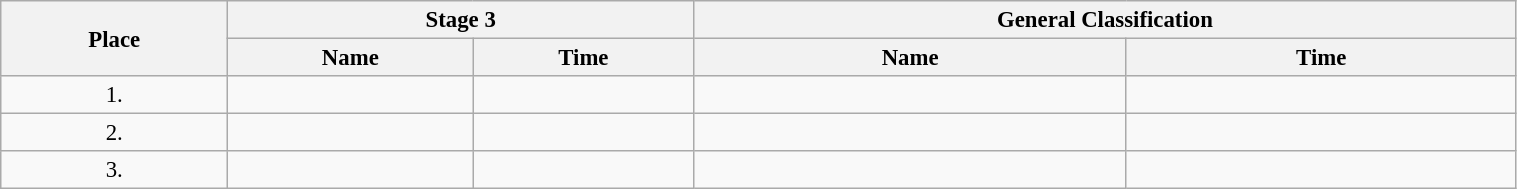<table class=wikitable style="font-size:95%" width="80%">
<tr>
<th rowspan="2">Place</th>
<th colspan="2">Stage 3</th>
<th colspan="2">General Classification</th>
</tr>
<tr>
<th>Name</th>
<th>Time</th>
<th>Name</th>
<th>Time</th>
</tr>
<tr>
<td align="center">1.</td>
<td></td>
<td></td>
<td></td>
<td></td>
</tr>
<tr>
<td align="center">2.</td>
<td></td>
<td></td>
<td></td>
<td></td>
</tr>
<tr>
<td align="center">3.</td>
<td></td>
<td></td>
<td></td>
<td></td>
</tr>
</table>
